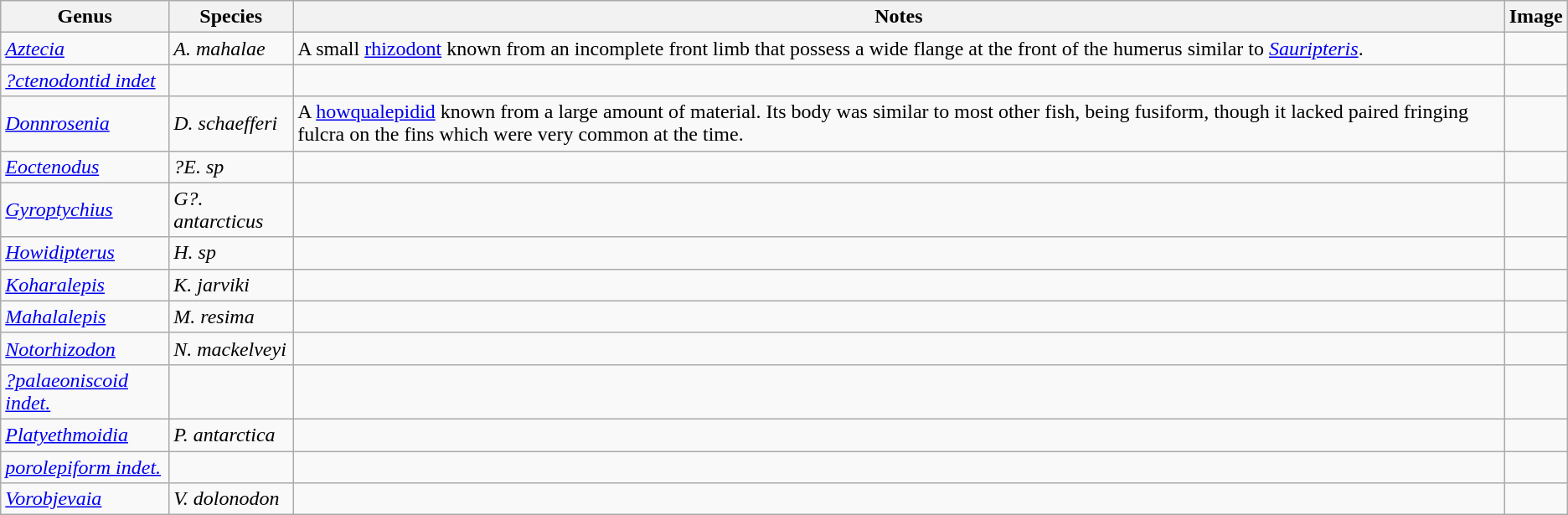<table class="wikitable">
<tr>
<th>Genus</th>
<th>Species</th>
<th>Notes</th>
<th>Image</th>
</tr>
<tr>
<td><em><a href='#'>Aztecia</a></em></td>
<td><em>A. mahalae</em></td>
<td>A small <a href='#'>rhizodont</a> known from an incomplete front limb that possess a wide flange at the front of the humerus similar to <em><a href='#'>Sauripteris</a></em>.</td>
<td></td>
</tr>
<tr>
<td><em><a href='#'>?ctenodontid indet</a></em></td>
<td></td>
<td></td>
<td></td>
</tr>
<tr>
<td><em><a href='#'>Donnrosenia</a></em></td>
<td><em>D. schaefferi</em></td>
<td>A <a href='#'>howqualepidid</a> known from a large amount of material. Its body was similar to most other fish, being fusiform, though it lacked paired fringing fulcra on the fins which were very common at the time.</td>
<td></td>
</tr>
<tr>
<td><em><a href='#'>Eoctenodus</a></em></td>
<td><em>?E. sp</em></td>
<td></td>
<td></td>
</tr>
<tr>
<td><em><a href='#'>Gyroptychius</a></em></td>
<td><em>G?. antarcticus</em></td>
<td></td>
<td></td>
</tr>
<tr>
<td><em><a href='#'>Howidipterus</a></em></td>
<td><em>H. sp</em></td>
<td></td>
<td></td>
</tr>
<tr>
<td><em><a href='#'>Koharalepis</a></em></td>
<td><em>K. jarviki</em></td>
<td></td>
<td></td>
</tr>
<tr>
<td><em><a href='#'>Mahalalepis</a></em></td>
<td><em>M. resima</em></td>
<td></td>
<td></td>
</tr>
<tr>
<td><em><a href='#'>Notorhizodon</a></em></td>
<td><em>N. mackelveyi</em></td>
<td></td>
<td></td>
</tr>
<tr>
<td><em><a href='#'>?palaeoniscoid indet.</a></em></td>
<td></td>
<td></td>
<td></td>
</tr>
<tr>
<td><em><a href='#'>Platyethmoidia</a></em></td>
<td><em>P. antarctica</em></td>
<td></td>
<td></td>
</tr>
<tr>
<td><em><a href='#'>porolepiform indet.</a></em></td>
<td></td>
<td></td>
<td></td>
</tr>
<tr>
<td><em><a href='#'>Vorobjevaia</a></em></td>
<td><em>V. dolonodon</em></td>
<td></td>
<td></td>
</tr>
</table>
